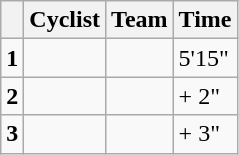<table class=wikitable>
<tr>
<th></th>
<th>Cyclist</th>
<th>Team</th>
<th>Time</th>
</tr>
<tr>
<td><strong>1</strong></td>
<td></td>
<td></td>
<td>5'15"</td>
</tr>
<tr>
<td><strong>2</strong></td>
<td></td>
<td></td>
<td>+ 2"</td>
</tr>
<tr>
<td><strong>3</strong></td>
<td></td>
<td></td>
<td>+ 3"</td>
</tr>
</table>
